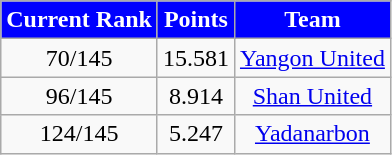<table class="wikitable" style="text-align: center;">
<tr>
<th style="background:blue;color:white;">Current Rank</th>
<th style="background:blue;color:white;">Points</th>
<th style="background:blue;color:white;">Team</th>
</tr>
<tr>
<td>70/145</td>
<td>15.581</td>
<td><a href='#'>Yangon United</a></td>
</tr>
<tr>
<td>96/145</td>
<td>8.914</td>
<td><a href='#'>Shan United</a></td>
</tr>
<tr>
<td>124/145</td>
<td>5.247</td>
<td><a href='#'>Yadanarbon</a></td>
</tr>
</table>
